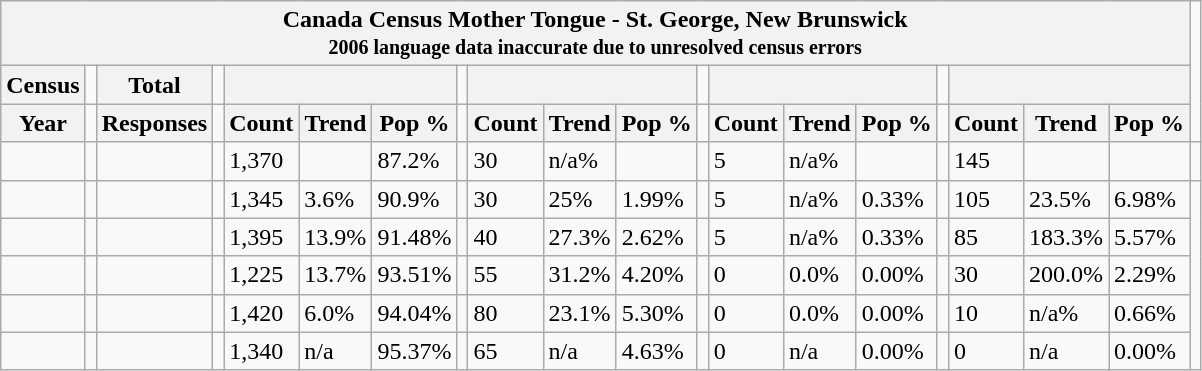<table class="wikitable">
<tr>
<th colspan="19">Canada Census Mother Tongue - St. George, New Brunswick<br><small>2006 language data inaccurate due to unresolved census errors</small></th>
</tr>
<tr>
<th>Census</th>
<td></td>
<th>Total</th>
<td colspan="1"></td>
<th colspan="3"></th>
<td colspan="1"></td>
<th colspan="3"></th>
<td colspan="1"></td>
<th colspan="3"></th>
<td colspan="1"></td>
<th colspan="3"></th>
</tr>
<tr>
<th>Year</th>
<td></td>
<th>Responses</th>
<td></td>
<th>Count</th>
<th>Trend</th>
<th>Pop %</th>
<td></td>
<th>Count</th>
<th>Trend</th>
<th>Pop %</th>
<td></td>
<th>Count</th>
<th>Trend</th>
<th>Pop %</th>
<td></td>
<th>Count</th>
<th>Trend</th>
<th>Pop %</th>
</tr>
<tr>
<td></td>
<td></td>
<td></td>
<td></td>
<td>1,370</td>
<td></td>
<td>87.2%</td>
<td></td>
<td>30</td>
<td>n/a%</td>
<td></td>
<td></td>
<td>5</td>
<td> n/a%</td>
<td></td>
<td></td>
<td>145</td>
<td></td>
<td></td>
<td></td>
</tr>
<tr>
<td></td>
<td></td>
<td></td>
<td></td>
<td>1,345</td>
<td> 3.6%</td>
<td>90.9%</td>
<td></td>
<td>30</td>
<td> 25%</td>
<td>1.99%</td>
<td></td>
<td>5</td>
<td> n/a%</td>
<td>0.33%</td>
<td></td>
<td>105</td>
<td> 23.5%</td>
<td>6.98%</td>
</tr>
<tr>
<td></td>
<td></td>
<td></td>
<td></td>
<td>1,395</td>
<td> 13.9%</td>
<td>91.48%</td>
<td></td>
<td>40</td>
<td> 27.3%</td>
<td>2.62%</td>
<td></td>
<td>5</td>
<td> n/a%</td>
<td>0.33%</td>
<td></td>
<td>85</td>
<td> 183.3%</td>
<td>5.57%</td>
</tr>
<tr>
<td></td>
<td></td>
<td></td>
<td></td>
<td>1,225</td>
<td> 13.7%</td>
<td>93.51%</td>
<td></td>
<td>55</td>
<td> 31.2%</td>
<td>4.20%</td>
<td></td>
<td>0</td>
<td> 0.0%</td>
<td>0.00%</td>
<td></td>
<td>30</td>
<td> 200.0%</td>
<td>2.29%</td>
</tr>
<tr>
<td></td>
<td></td>
<td></td>
<td></td>
<td>1,420</td>
<td> 6.0%</td>
<td>94.04%</td>
<td></td>
<td>80</td>
<td> 23.1%</td>
<td>5.30%</td>
<td></td>
<td>0</td>
<td> 0.0%</td>
<td>0.00%</td>
<td></td>
<td>10</td>
<td> n/a%</td>
<td>0.66%</td>
</tr>
<tr>
<td></td>
<td></td>
<td></td>
<td></td>
<td>1,340</td>
<td>n/a</td>
<td>95.37%</td>
<td></td>
<td>65</td>
<td>n/a</td>
<td>4.63%</td>
<td></td>
<td>0</td>
<td>n/a</td>
<td>0.00%</td>
<td></td>
<td>0</td>
<td>n/a</td>
<td>0.00%</td>
</tr>
</table>
